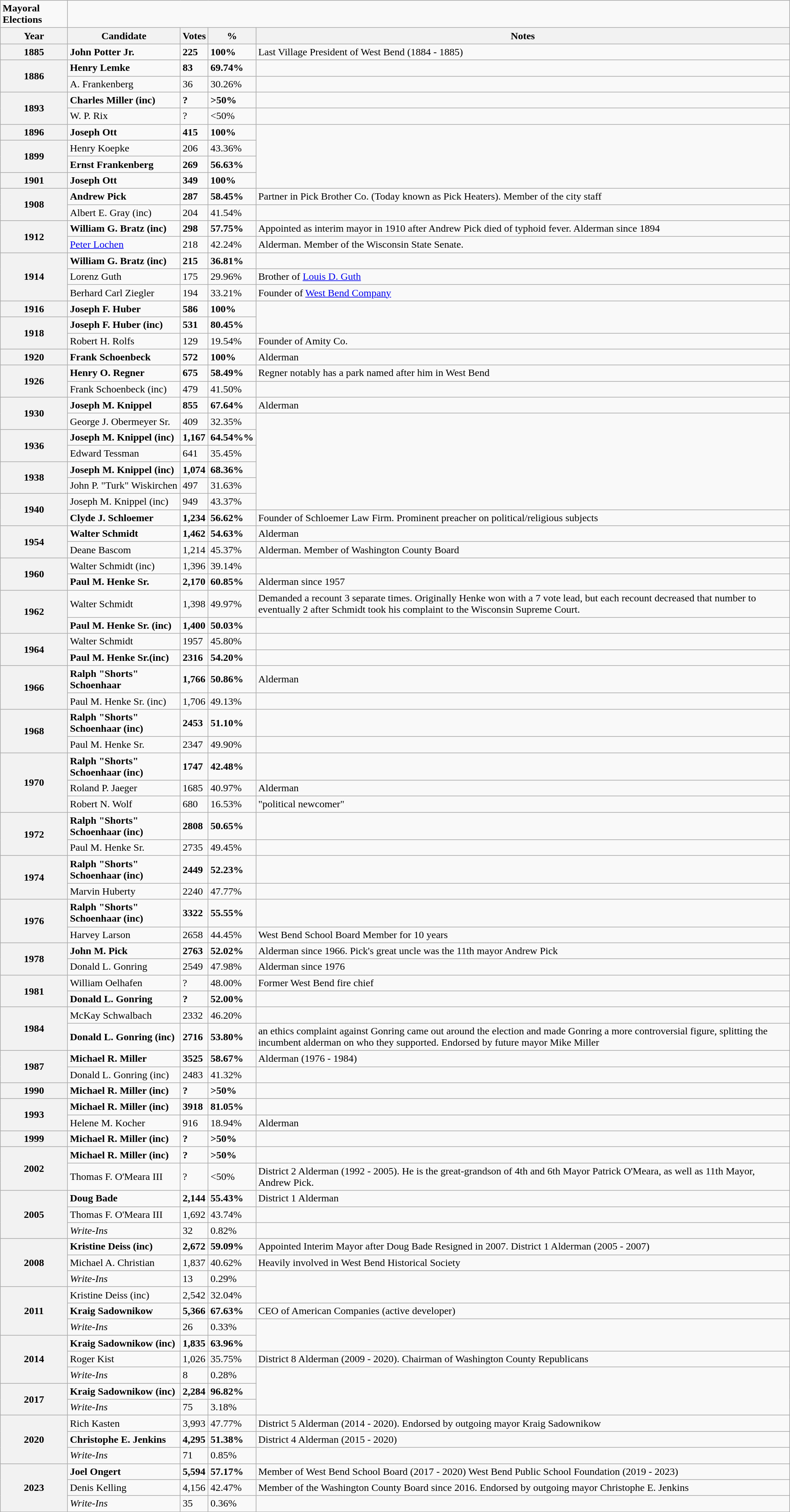<table role="presentation" class="wikitable mw-collapsible mw-collapsed">
<tr>
<td><strong> Mayoral Elections </strong></td>
</tr>
<tr>
<th>Year</th>
<th>Candidate</th>
<th>Votes</th>
<th>%</th>
<th>Notes</th>
</tr>
<tr>
<th rowspan = 1>1885</th>
<td><strong>John Potter Jr.</strong></td>
<td><strong>225</strong></td>
<td><strong>100%</strong></td>
<td>Last Village President of West Bend (1884 - 1885)</td>
</tr>
<tr>
<th rowspan = 2>1886</th>
<td><strong>Henry Lemke</strong></td>
<td><strong>83</strong></td>
<td><strong>69.74%</strong></td>
<td></td>
</tr>
<tr>
<td>A. Frankenberg</td>
<td>36</td>
<td>30.26%</td>
<td></td>
</tr>
<tr>
<th rowspan = 2>1893</th>
<td><strong>Charles Miller (inc)</strong></td>
<td><strong>?</strong></td>
<td><strong>>50%</strong></td>
<td></td>
</tr>
<tr>
<td>W. P. Rix</td>
<td>?</td>
<td><50%</td>
<td></td>
</tr>
<tr>
<th rowspan = 1>1896</th>
<td><strong>Joseph Ott</strong></td>
<td><strong>415</strong></td>
<td><strong>100%</strong></td>
</tr>
<tr>
<th rowspan = 2>1899</th>
<td>Henry Koepke</td>
<td>206</td>
<td>43.36%</td>
</tr>
<tr>
<td><strong>Ernst Frankenberg</strong></td>
<td><strong>269</strong></td>
<td><strong>56.63%</strong></td>
</tr>
<tr>
<th rowspan = 1>1901</th>
<td><strong>Joseph Ott</strong></td>
<td><strong>349</strong></td>
<td><strong>100%</strong></td>
</tr>
<tr>
<th rowspan = 2>1908</th>
<td><strong>Andrew Pick</strong></td>
<td><strong>287</strong></td>
<td><strong>58.45%</strong></td>
<td>Partner in Pick Brother Co. (Today known as Pick Heaters). Member of the city staff</td>
</tr>
<tr>
<td>Albert E. Gray (inc)</td>
<td>204</td>
<td>41.54%</td>
</tr>
<tr>
<th rowspan = 2>1912 </th>
<td><strong>William G. Bratz (inc)</strong></td>
<td><strong>298</strong></td>
<td><strong>57.75%</strong></td>
<td>Appointed as interim mayor in 1910 after Andrew Pick died of typhoid fever. Alderman since 1894</td>
</tr>
<tr>
<td><a href='#'>Peter Lochen</a></td>
<td>218</td>
<td>42.24%</td>
<td>Alderman. Member of the Wisconsin State Senate.</td>
</tr>
<tr>
<th rowspan = 3>1914 </th>
<td><strong>William G. Bratz (inc)</strong></td>
<td><strong>215</strong></td>
<td><strong>36.81%</strong></td>
</tr>
<tr>
<td>Lorenz Guth</td>
<td>175</td>
<td>29.96%</td>
<td>Brother of <a href='#'>Louis D. Guth</a></td>
</tr>
<tr>
<td>Berhard Carl Ziegler</td>
<td>194</td>
<td>33.21%</td>
<td>Founder of <a href='#'>West Bend Company</a></td>
</tr>
<tr>
<th rowspan = 1>1916 </th>
<td><strong>Joseph F. Huber</strong></td>
<td><strong>586</strong></td>
<td><strong>100%</strong></td>
</tr>
<tr>
<th rowspan = 2>1918</th>
<td><strong>Joseph F. Huber (inc)</strong></td>
<td><strong>531</strong></td>
<td><strong>80.45%</strong></td>
</tr>
<tr>
<td>Robert H. Rolfs</td>
<td>129</td>
<td>19.54%</td>
<td>Founder of Amity Co.</td>
</tr>
<tr>
<th rowspan = 1>1920</th>
<td><strong>Frank Schoenbeck</strong></td>
<td><strong>572</strong></td>
<td><strong>100%</strong></td>
<td>Alderman</td>
</tr>
<tr>
<th rowspan = 2>1926</th>
<td><strong>Henry O. Regner</strong></td>
<td><strong>675</strong></td>
<td><strong>58.49%</strong></td>
<td>Regner notably has a park named after him in West Bend</td>
</tr>
<tr>
<td>Frank Schoenbeck (inc)</td>
<td>479</td>
<td>41.50%</td>
</tr>
<tr>
<th rowspan = 2>1930</th>
<td><strong>Joseph M. Knippel</strong></td>
<td><strong>855</strong></td>
<td><strong>67.64%</strong></td>
<td>Alderman</td>
</tr>
<tr>
<td>George J. Obermeyer Sr.</td>
<td>409</td>
<td>32.35%</td>
</tr>
<tr>
<th rowspan = 2>1936</th>
<td><strong>Joseph M. Knippel (inc)</strong></td>
<td><strong>1,167</strong></td>
<td><strong>64.54%%</strong></td>
</tr>
<tr>
<td>Edward Tessman</td>
<td>641</td>
<td>35.45%</td>
</tr>
<tr>
<th rowspan = 2>1938</th>
<td><strong>Joseph M. Knippel (inc)</strong></td>
<td><strong>1,074</strong></td>
<td><strong>68.36%</strong></td>
</tr>
<tr>
<td>John P. "Turk" Wiskirchen</td>
<td>497</td>
<td>31.63%</td>
</tr>
<tr>
<th rowspan = 2>1940</th>
<td>Joseph M. Knippel (inc)</td>
<td>949</td>
<td>43.37%</td>
</tr>
<tr>
<td><strong>Clyde J. Schloemer</strong></td>
<td><strong>1,234</strong></td>
<td><strong>56.62%</strong></td>
<td>Founder of Schloemer Law Firm. Prominent preacher on political/religious subjects</td>
</tr>
<tr>
<th rowspan = 2>1954</th>
<td><strong>Walter Schmidt</strong></td>
<td><strong>1,462</strong></td>
<td><strong>54.63%</strong></td>
<td>Alderman</td>
</tr>
<tr>
<td>Deane Bascom</td>
<td>1,214</td>
<td>45.37%</td>
<td>Alderman. Member of Washington County Board</td>
</tr>
<tr>
<th rowspan = 2>1960</th>
<td>Walter Schmidt (inc)</td>
<td>1,396</td>
<td>39.14%</td>
</tr>
<tr>
<td><strong>Paul M. Henke Sr. </strong></td>
<td><strong>2,170</strong></td>
<td><strong>60.85%</strong></td>
<td>Alderman since 1957</td>
</tr>
<tr>
<th rowspan = 2>1962</th>
<td>Walter Schmidt</td>
<td>1,398</td>
<td>49.97%</td>
<td>Demanded a recount 3 separate times. Originally Henke won with a 7 vote lead, but each recount decreased that number to eventually 2 after Schmidt took his complaint to the Wisconsin Supreme Court.</td>
</tr>
<tr>
<td><strong>Paul M. Henke Sr. (inc)</strong></td>
<td><strong>1,400</strong></td>
<td><strong>50.03%</strong></td>
<td></td>
</tr>
<tr>
<th rowspan = 2>1964</th>
<td>Walter Schmidt</td>
<td>1957</td>
<td>45.80%</td>
<td></td>
</tr>
<tr>
<td><strong>Paul M. Henke Sr.(inc)</strong></td>
<td><strong>2316</strong></td>
<td><strong>54.20%</strong></td>
</tr>
<tr>
<th rowspan = 2>1966</th>
<td><strong>Ralph "Shorts" Schoenhaar</strong></td>
<td><strong>1,766</strong></td>
<td><strong>50.86%</strong></td>
<td>Alderman</td>
</tr>
<tr>
<td>Paul M. Henke Sr. (inc)</td>
<td>1,706</td>
<td>49.13%</td>
</tr>
<tr>
<th rowspan = 2>1968</th>
<td><strong>Ralph "Shorts" Schoenhaar (inc)</strong></td>
<td><strong>2453</strong></td>
<td><strong>51.10%</strong></td>
<td></td>
</tr>
<tr>
<td>Paul M. Henke Sr.</td>
<td>2347</td>
<td>49.90%</td>
</tr>
<tr>
<th rowspan = 3>1970</th>
<td><strong>Ralph "Shorts" Schoenhaar (inc)</strong></td>
<td><strong>1747</strong></td>
<td><strong>42.48%</strong></td>
<td></td>
</tr>
<tr>
<td>Roland P. Jaeger</td>
<td>1685</td>
<td>40.97%</td>
<td>Alderman</td>
</tr>
<tr>
<td>Robert N. Wolf</td>
<td>680</td>
<td>16.53%</td>
<td>"political newcomer"</td>
</tr>
<tr>
<th rowspan = 2>1972</th>
<td><strong>Ralph "Shorts" Schoenhaar (inc)</strong></td>
<td><strong>2808</strong></td>
<td><strong>50.65%</strong></td>
<td></td>
</tr>
<tr>
<td>Paul M. Henke Sr.</td>
<td>2735</td>
<td>49.45%</td>
</tr>
<tr>
<th rowspan = 2>1974</th>
<td><strong>Ralph "Shorts" Schoenhaar (inc)</strong></td>
<td><strong>2449</strong></td>
<td><strong>52.23%</strong></td>
<td></td>
</tr>
<tr>
<td>Marvin Huberty</td>
<td>2240</td>
<td>47.77%</td>
</tr>
<tr>
<th rowspan = 2>1976</th>
<td><strong>Ralph "Shorts" Schoenhaar (inc)</strong></td>
<td><strong>3322</strong></td>
<td><strong>55.55%</strong></td>
<td></td>
</tr>
<tr>
<td>Harvey Larson</td>
<td>2658</td>
<td>44.45%</td>
<td>West Bend School Board Member for 10 years</td>
</tr>
<tr>
<th rowspan = 2>1978</th>
<td><strong>John M. Pick</strong></td>
<td><strong>2763</strong></td>
<td><strong>52.02%</strong></td>
<td>Alderman since 1966. Pick's great uncle was the 11th mayor Andrew Pick</td>
</tr>
<tr>
<td>Donald L. Gonring</td>
<td>2549</td>
<td>47.98%</td>
<td>Alderman since 1976</td>
</tr>
<tr>
<th rowspan = 2>1981</th>
<td>William Oelhafen</td>
<td>?</td>
<td>48.00%</td>
<td>Former West Bend fire chief</td>
</tr>
<tr>
<td><strong>Donald L. Gonring</strong></td>
<td><strong>?</strong></td>
<td><strong>52.00%</strong></td>
<td></td>
</tr>
<tr>
<th rowspan = 2>1984</th>
<td>McKay Schwalbach</td>
<td>2332</td>
<td>46.20%</td>
</tr>
<tr>
<td><strong>Donald L. Gonring (inc)</strong></td>
<td><strong>2716</strong></td>
<td><strong>53.80%</strong></td>
<td>an ethics complaint against Gonring came out around the election and made Gonring a more controversial figure, splitting the incumbent alderman on who they supported. Endorsed by future mayor Mike Miller</td>
</tr>
<tr>
<th rowspan = 2>1987</th>
<td><strong>Michael R. Miller</strong></td>
<td><strong>3525</strong></td>
<td><strong>58.67%</strong></td>
<td>Alderman (1976 - 1984)</td>
</tr>
<tr>
<td>Donald L. Gonring (inc)</td>
<td>2483</td>
<td>41.32%</td>
</tr>
<tr>
<th rowspan = 1>1990</th>
<td><strong>Michael R. Miller (inc)</strong></td>
<td><strong>?</strong></td>
<td><strong>>50%</strong></td>
<td></td>
</tr>
<tr>
<th rowspan = 2>1993</th>
<td><strong>Michael R. Miller (inc)</strong></td>
<td><strong>3918</strong></td>
<td><strong>81.05%</strong></td>
<td></td>
</tr>
<tr>
<td>Helene M. Kocher</td>
<td>916</td>
<td>18.94%</td>
<td>Alderman</td>
</tr>
<tr>
<th rowspan = 1>1999</th>
<td><strong>Michael R. Miller (inc)</strong></td>
<td><strong>?</strong></td>
<td><strong>>50%</strong></td>
<td></td>
</tr>
<tr>
<th rowspan = 2>2002</th>
<td><strong>Michael R. Miller (inc)</strong></td>
<td><strong>?</strong></td>
<td><strong>>50%</strong></td>
<td></td>
</tr>
<tr>
<td>Thomas F. O'Meara III</td>
<td>?</td>
<td><50%</td>
<td>District 2 Alderman (1992 - 2005). He is the great-grandson of 4th and 6th Mayor Patrick O'Meara, as well as 11th Mayor, Andrew Pick.</td>
</tr>
<tr>
<th rowspan = 3>2005</th>
<td><strong>Doug Bade</strong></td>
<td><strong>2,144</strong></td>
<td><strong>55.43%</strong></td>
<td>District 1 Alderman</td>
</tr>
<tr>
<td>Thomas F. O'Meara III</td>
<td>1,692</td>
<td>43.74%</td>
<td></td>
</tr>
<tr>
<td><em>Write-Ins</em></td>
<td>32</td>
<td>0.82%</td>
</tr>
<tr>
<th rowspan = 3>2008</th>
<td><strong>Kristine Deiss (inc)</strong></td>
<td><strong>2,672</strong></td>
<td><strong>59.09%</strong></td>
<td>Appointed Interim Mayor after Doug Bade Resigned in 2007. District 1 Alderman (2005 - 2007)</td>
</tr>
<tr>
<td>Michael A. Christian</td>
<td>1,837</td>
<td>40.62%</td>
<td>Heavily involved in West Bend Historical Society</td>
</tr>
<tr>
<td><em>Write-Ins</em></td>
<td>13</td>
<td>0.29%</td>
</tr>
<tr>
<th rowspan = 3>2011</th>
<td>Kristine Deiss (inc)</td>
<td>2,542</td>
<td>32.04%</td>
</tr>
<tr>
<td><strong>Kraig Sadownikow</strong></td>
<td><strong>5,366</strong></td>
<td><strong>67.63%</strong></td>
<td>CEO of American Companies (active developer)</td>
</tr>
<tr>
<td><em>Write-Ins</em></td>
<td>26</td>
<td>0.33%</td>
</tr>
<tr>
<th rowspan = 3>2014</th>
<td><strong>Kraig Sadownikow (inc)</strong></td>
<td><strong>1,835</strong></td>
<td><strong>63.96%</strong></td>
</tr>
<tr>
<td>Roger Kist</td>
<td>1,026</td>
<td>35.75%</td>
<td>District 8 Alderman (2009 - 2020). Chairman of Washington County Republicans</td>
</tr>
<tr>
<td><em>Write-Ins </em></td>
<td>8</td>
<td>0.28%</td>
</tr>
<tr>
<th rowspan = 2>2017</th>
<td><strong>Kraig Sadownikow (inc)</strong></td>
<td><strong>2,284</strong></td>
<td><strong>96.82%</strong></td>
</tr>
<tr>
<td><em>Write-Ins</em></td>
<td>75</td>
<td>3.18%</td>
</tr>
<tr>
<th rowspan = 3>2020</th>
<td>Rich Kasten</td>
<td>3,993</td>
<td>47.77%</td>
<td>District 5 Alderman (2014 - 2020). Endorsed by outgoing mayor Kraig Sadownikow</td>
</tr>
<tr>
<td><strong>Christophe E. Jenkins</strong></td>
<td><strong>4,295</strong></td>
<td><strong>51.38%</strong></td>
<td>District 4 Alderman (2015 - 2020)</td>
</tr>
<tr>
<td><em>Write-Ins</em></td>
<td>71</td>
<td>0.85%</td>
</tr>
<tr>
<th rowspan = 3>2023</th>
<td><strong>Joel Ongert</strong></td>
<td><strong>5,594</strong></td>
<td><strong>57.17%</strong></td>
<td>Member of West Bend School Board (2017 - 2020) West Bend Public School Foundation (2019 - 2023)</td>
</tr>
<tr>
<td>Denis Kelling</td>
<td>4,156</td>
<td>42.47%</td>
<td>Member of the Washington County Board since 2016. Endorsed by outgoing mayor Christophe E. Jenkins</td>
</tr>
<tr>
<td><em>Write-Ins</em></td>
<td>35</td>
<td>0.36%</td>
</tr>
</table>
